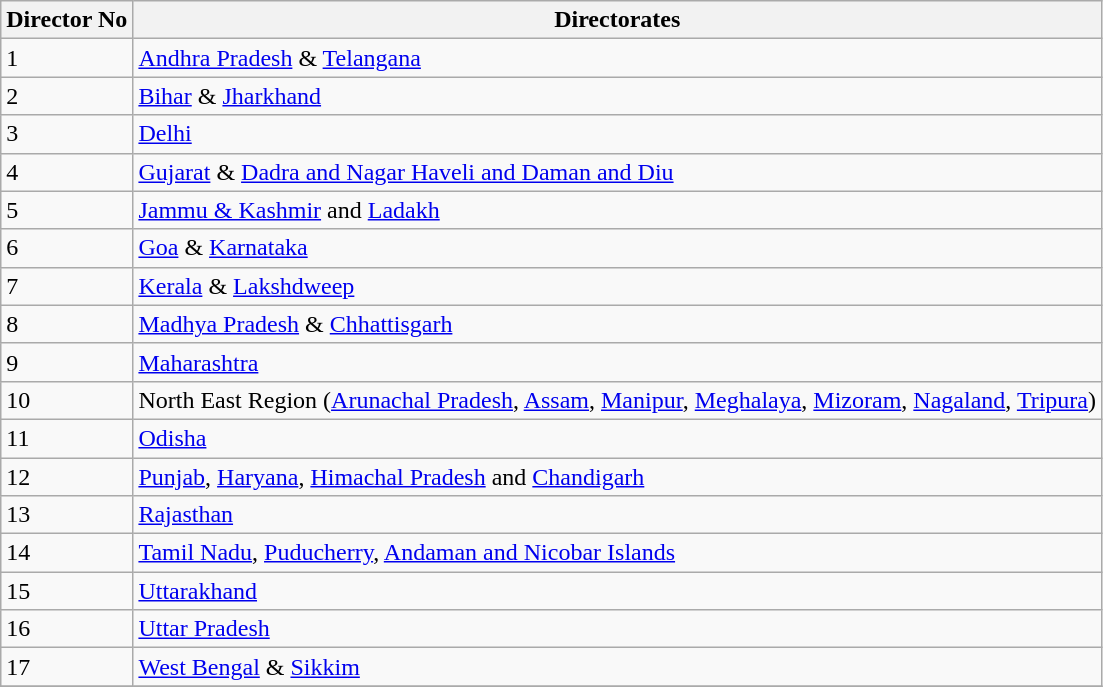<table class="wikitable">
<tr>
<th>Director No</th>
<th>Directorates</th>
</tr>
<tr>
<td>1</td>
<td><a href='#'>Andhra Pradesh</a> & <a href='#'>Telangana</a></td>
</tr>
<tr>
<td>2</td>
<td><a href='#'>Bihar</a> & <a href='#'>Jharkhand</a></td>
</tr>
<tr>
<td>3</td>
<td><a href='#'>Delhi</a></td>
</tr>
<tr>
<td>4</td>
<td><a href='#'>Gujarat</a> & <a href='#'>Dadra and Nagar Haveli and Daman and Diu</a></td>
</tr>
<tr>
<td>5</td>
<td><a href='#'>Jammu & Kashmir</a> and <a href='#'>Ladakh</a></td>
</tr>
<tr>
<td>6</td>
<td><a href='#'>Goa</a> & <a href='#'>Karnataka</a></td>
</tr>
<tr>
<td>7</td>
<td><a href='#'>Kerala</a> & <a href='#'>Lakshdweep</a></td>
</tr>
<tr>
<td>8</td>
<td><a href='#'>Madhya Pradesh</a> & <a href='#'>Chhattisgarh</a></td>
</tr>
<tr>
<td>9</td>
<td><a href='#'>Maharashtra</a></td>
</tr>
<tr>
<td>10</td>
<td>North East Region (<a href='#'>Arunachal Pradesh</a>, <a href='#'>Assam</a>, <a href='#'>Manipur</a>, <a href='#'>Meghalaya</a>, <a href='#'>Mizoram</a>, <a href='#'>Nagaland</a>, <a href='#'>Tripura</a>)</td>
</tr>
<tr>
<td>11</td>
<td><a href='#'>Odisha</a></td>
</tr>
<tr>
<td>12</td>
<td><a href='#'>Punjab</a>, <a href='#'>Haryana</a>, <a href='#'>Himachal Pradesh</a> and <a href='#'>Chandigarh</a></td>
</tr>
<tr>
<td>13</td>
<td><a href='#'>Rajasthan</a></td>
</tr>
<tr>
<td>14</td>
<td><a href='#'>Tamil Nadu</a>, <a href='#'>Puducherry</a>, <a href='#'>Andaman and Nicobar Islands</a></td>
</tr>
<tr>
<td>15</td>
<td><a href='#'>Uttarakhand</a></td>
</tr>
<tr I'm>
<td>16</td>
<td><a href='#'>Uttar Pradesh</a></td>
</tr>
<tr>
<td>17</td>
<td><a href='#'>West Bengal</a> & <a href='#'>Sikkim</a></td>
</tr>
<tr>
</tr>
</table>
